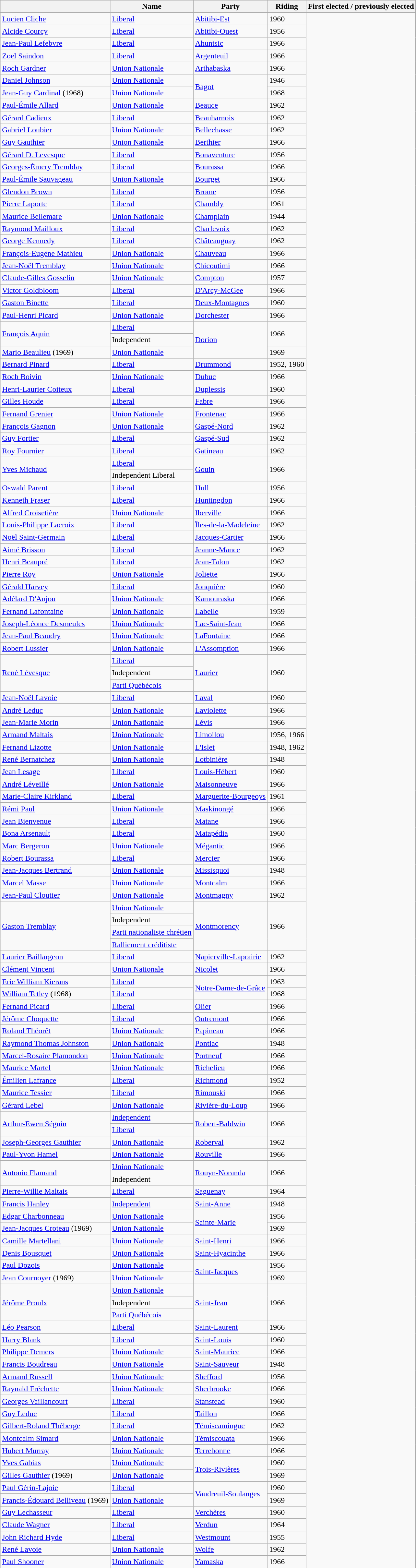<table class="wikitable sortable">
<tr>
<th></th>
<th>Name</th>
<th>Party</th>
<th>Riding</th>
<th>First elected / previously elected</th>
</tr>
<tr>
<td><a href='#'>Lucien Cliche</a></td>
<td><a href='#'>Liberal</a></td>
<td><a href='#'>Abitibi-Est</a></td>
<td>1960</td>
</tr>
<tr>
<td><a href='#'>Alcide Courcy</a></td>
<td><a href='#'>Liberal</a></td>
<td><a href='#'>Abitibi-Ouest</a></td>
<td>1956</td>
</tr>
<tr>
<td><a href='#'>Jean-Paul Lefebvre</a></td>
<td><a href='#'>Liberal</a></td>
<td><a href='#'>Ahuntsic</a></td>
<td>1966</td>
</tr>
<tr>
<td><a href='#'>Zoel Saindon</a></td>
<td><a href='#'>Liberal</a></td>
<td><a href='#'>Argenteuil</a></td>
<td>1966</td>
</tr>
<tr>
<td><a href='#'>Roch Gardner</a></td>
<td><a href='#'>Union Nationale</a></td>
<td><a href='#'>Arthabaska</a></td>
<td>1966</td>
</tr>
<tr>
<td><a href='#'>Daniel Johnson</a></td>
<td><a href='#'>Union Nationale</a></td>
<td rowspan=2><a href='#'>Bagot</a></td>
<td>1946</td>
</tr>
<tr>
<td><a href='#'>Jean-Guy Cardinal</a> (1968)</td>
<td><a href='#'>Union Nationale</a></td>
<td>1968</td>
</tr>
<tr>
<td><a href='#'>Paul-Émile Allard</a></td>
<td><a href='#'>Union Nationale</a></td>
<td><a href='#'>Beauce</a></td>
<td>1962</td>
</tr>
<tr>
<td><a href='#'>Gérard Cadieux</a></td>
<td><a href='#'>Liberal</a></td>
<td><a href='#'>Beauharnois</a></td>
<td>1962</td>
</tr>
<tr>
<td><a href='#'>Gabriel Loubier</a></td>
<td><a href='#'>Union Nationale</a></td>
<td><a href='#'>Bellechasse</a></td>
<td>1962</td>
</tr>
<tr>
<td><a href='#'>Guy Gauthier</a></td>
<td><a href='#'>Union Nationale</a></td>
<td><a href='#'>Berthier</a></td>
<td>1966</td>
</tr>
<tr>
<td><a href='#'>Gérard D. Levesque</a></td>
<td><a href='#'>Liberal</a></td>
<td><a href='#'>Bonaventure</a></td>
<td>1956</td>
</tr>
<tr>
<td><a href='#'>Georges-Émery Tremblay</a></td>
<td><a href='#'>Liberal</a></td>
<td><a href='#'>Bourassa</a></td>
<td>1966</td>
</tr>
<tr>
<td><a href='#'>Paul-Émile Sauvageau</a></td>
<td><a href='#'>Union Nationale</a></td>
<td><a href='#'>Bourget</a></td>
<td>1966</td>
</tr>
<tr>
<td><a href='#'>Glendon Brown</a></td>
<td><a href='#'>Liberal</a></td>
<td><a href='#'>Brome</a></td>
<td>1956</td>
</tr>
<tr>
<td><a href='#'>Pierre Laporte</a></td>
<td><a href='#'>Liberal</a></td>
<td><a href='#'>Chambly</a></td>
<td>1961</td>
</tr>
<tr>
<td><a href='#'>Maurice Bellemare</a></td>
<td><a href='#'>Union Nationale</a></td>
<td><a href='#'>Champlain</a></td>
<td>1944</td>
</tr>
<tr>
<td><a href='#'>Raymond Mailloux</a></td>
<td><a href='#'>Liberal</a></td>
<td><a href='#'>Charlevoix</a></td>
<td>1962</td>
</tr>
<tr>
<td><a href='#'>George Kennedy</a></td>
<td><a href='#'>Liberal</a></td>
<td><a href='#'>Châteauguay</a></td>
<td>1962</td>
</tr>
<tr>
<td><a href='#'>François-Eugène Mathieu</a></td>
<td><a href='#'>Union Nationale</a></td>
<td><a href='#'>Chauveau</a></td>
<td>1966</td>
</tr>
<tr>
<td><a href='#'>Jean-Noël Tremblay</a></td>
<td><a href='#'>Union Nationale</a></td>
<td><a href='#'>Chicoutimi</a></td>
<td>1966</td>
</tr>
<tr>
<td><a href='#'>Claude-Gilles Gosselin</a></td>
<td><a href='#'>Union Nationale</a></td>
<td><a href='#'>Compton</a></td>
<td>1957</td>
</tr>
<tr>
<td><a href='#'>Victor Goldbloom</a></td>
<td><a href='#'>Liberal</a></td>
<td><a href='#'>D'Arcy-McGee</a></td>
<td>1966</td>
</tr>
<tr>
<td><a href='#'>Gaston Binette</a></td>
<td><a href='#'>Liberal</a></td>
<td><a href='#'>Deux-Montagnes</a></td>
<td>1960</td>
</tr>
<tr>
<td><a href='#'>Paul-Henri Picard</a></td>
<td><a href='#'>Union Nationale</a></td>
<td><a href='#'>Dorchester</a></td>
<td>1966</td>
</tr>
<tr>
<td rowspan=2><a href='#'>François Aquin</a></td>
<td><a href='#'>Liberal</a></td>
<td rowspan=3><a href='#'>Dorion</a></td>
<td rowspan=2>1966</td>
</tr>
<tr>
<td>Independent</td>
</tr>
<tr>
<td><a href='#'>Mario Beaulieu</a> (1969)</td>
<td><a href='#'>Union Nationale</a></td>
<td>1969</td>
</tr>
<tr>
<td><a href='#'>Bernard Pinard</a></td>
<td><a href='#'>Liberal</a></td>
<td><a href='#'>Drummond</a></td>
<td>1952, 1960</td>
</tr>
<tr>
<td><a href='#'>Roch Boivin</a></td>
<td><a href='#'>Union Nationale</a></td>
<td><a href='#'>Dubuc</a></td>
<td>1966</td>
</tr>
<tr>
<td><a href='#'>Henri-Laurier Coiteux</a></td>
<td><a href='#'>Liberal</a></td>
<td><a href='#'>Duplessis</a></td>
<td>1960</td>
</tr>
<tr>
<td><a href='#'>Gilles Houde</a></td>
<td><a href='#'>Liberal</a></td>
<td><a href='#'>Fabre</a></td>
<td>1966</td>
</tr>
<tr>
<td><a href='#'>Fernand Grenier</a></td>
<td><a href='#'>Union Nationale</a></td>
<td><a href='#'>Frontenac</a></td>
<td>1966</td>
</tr>
<tr>
<td><a href='#'>François Gagnon</a></td>
<td><a href='#'>Union Nationale</a></td>
<td><a href='#'>Gaspé-Nord</a></td>
<td>1962</td>
</tr>
<tr>
<td><a href='#'>Guy Fortier</a></td>
<td><a href='#'>Liberal</a></td>
<td><a href='#'>Gaspé-Sud</a></td>
<td>1962</td>
</tr>
<tr>
<td><a href='#'>Roy Fournier</a></td>
<td><a href='#'>Liberal</a></td>
<td><a href='#'>Gatineau</a></td>
<td>1962</td>
</tr>
<tr>
<td rowspan=2><a href='#'>Yves Michaud</a></td>
<td><a href='#'>Liberal</a></td>
<td rowspan=2><a href='#'>Gouin</a></td>
<td rowspan=2>1966</td>
</tr>
<tr>
<td>Independent Liberal</td>
</tr>
<tr>
<td><a href='#'>Oswald Parent</a></td>
<td><a href='#'>Liberal</a></td>
<td><a href='#'>Hull</a></td>
<td>1956</td>
</tr>
<tr>
<td><a href='#'>Kenneth Fraser</a></td>
<td><a href='#'>Liberal</a></td>
<td><a href='#'>Huntingdon</a></td>
<td>1966</td>
</tr>
<tr>
<td><a href='#'>Alfred Croisetière</a></td>
<td><a href='#'>Union Nationale</a></td>
<td><a href='#'>Iberville</a></td>
<td>1966</td>
</tr>
<tr>
<td><a href='#'>Louis-Philippe Lacroix</a></td>
<td><a href='#'>Liberal</a></td>
<td><a href='#'>Îles-de-la-Madeleine</a></td>
<td>1962</td>
</tr>
<tr>
<td><a href='#'>Noël Saint-Germain</a></td>
<td><a href='#'>Liberal</a></td>
<td><a href='#'>Jacques-Cartier</a></td>
<td>1966</td>
</tr>
<tr>
<td><a href='#'>Aimé Brisson</a></td>
<td><a href='#'>Liberal</a></td>
<td><a href='#'>Jeanne-Mance</a></td>
<td>1962</td>
</tr>
<tr>
<td><a href='#'>Henri Beaupré</a></td>
<td><a href='#'>Liberal</a></td>
<td><a href='#'>Jean-Talon</a></td>
<td>1962</td>
</tr>
<tr>
<td><a href='#'>Pierre Roy</a></td>
<td><a href='#'>Union Nationale</a></td>
<td><a href='#'>Joliette</a></td>
<td>1966</td>
</tr>
<tr>
<td><a href='#'>Gérald Harvey</a></td>
<td><a href='#'>Liberal</a></td>
<td><a href='#'>Jonquière</a></td>
<td>1960</td>
</tr>
<tr>
<td><a href='#'>Adélard D'Anjou</a></td>
<td><a href='#'>Union Nationale</a></td>
<td><a href='#'>Kamouraska</a></td>
<td>1966</td>
</tr>
<tr>
<td><a href='#'>Fernand Lafontaine</a></td>
<td><a href='#'>Union Nationale</a></td>
<td><a href='#'>Labelle</a></td>
<td>1959</td>
</tr>
<tr>
<td><a href='#'>Joseph-Léonce Desmeules</a></td>
<td><a href='#'>Union Nationale</a></td>
<td><a href='#'>Lac-Saint-Jean</a></td>
<td>1966</td>
</tr>
<tr>
<td><a href='#'>Jean-Paul Beaudry</a></td>
<td><a href='#'>Union Nationale</a></td>
<td><a href='#'>LaFontaine</a></td>
<td>1966</td>
</tr>
<tr>
<td><a href='#'>Robert Lussier</a></td>
<td><a href='#'>Union Nationale</a></td>
<td><a href='#'>L'Assomption</a></td>
<td>1966</td>
</tr>
<tr>
<td rowspan=3><a href='#'>René Lévesque</a></td>
<td><a href='#'>Liberal</a></td>
<td rowspan=3><a href='#'>Laurier</a></td>
<td rowspan=3>1960</td>
</tr>
<tr>
<td>Independent</td>
</tr>
<tr>
<td><a href='#'>Parti Québécois</a></td>
</tr>
<tr>
<td><a href='#'>Jean-Noël Lavoie</a></td>
<td><a href='#'>Liberal</a></td>
<td><a href='#'>Laval</a></td>
<td>1960</td>
</tr>
<tr>
<td><a href='#'>André Leduc</a></td>
<td><a href='#'>Union Nationale</a></td>
<td><a href='#'>Laviolette</a></td>
<td>1966</td>
</tr>
<tr>
<td><a href='#'>Jean-Marie Morin</a></td>
<td><a href='#'>Union Nationale</a></td>
<td><a href='#'>Lévis</a></td>
<td>1966</td>
</tr>
<tr>
<td><a href='#'>Armand Maltais</a></td>
<td><a href='#'>Union Nationale</a></td>
<td><a href='#'>Limoilou</a></td>
<td>1956, 1966</td>
</tr>
<tr>
<td><a href='#'>Fernand Lizotte</a></td>
<td><a href='#'>Union Nationale</a></td>
<td><a href='#'>L'Islet</a></td>
<td>1948, 1962</td>
</tr>
<tr>
<td><a href='#'>René Bernatchez</a></td>
<td><a href='#'>Union Nationale</a></td>
<td><a href='#'>Lotbinière</a></td>
<td>1948</td>
</tr>
<tr>
<td><a href='#'>Jean Lesage</a></td>
<td><a href='#'>Liberal</a></td>
<td><a href='#'>Louis-Hébert</a></td>
<td>1960</td>
</tr>
<tr>
<td><a href='#'>André Léveillé</a></td>
<td><a href='#'>Union Nationale</a></td>
<td><a href='#'>Maisonneuve</a></td>
<td>1966</td>
</tr>
<tr>
<td><a href='#'>Marie-Claire Kirkland</a></td>
<td><a href='#'>Liberal</a></td>
<td><a href='#'>Marguerite-Bourgeoys</a></td>
<td>1961</td>
</tr>
<tr>
<td><a href='#'>Rémi Paul</a></td>
<td><a href='#'>Union Nationale</a></td>
<td><a href='#'>Maskinongé</a></td>
<td>1966</td>
</tr>
<tr>
<td><a href='#'>Jean Bienvenue</a></td>
<td><a href='#'>Liberal</a></td>
<td><a href='#'>Matane</a></td>
<td>1966</td>
</tr>
<tr>
<td><a href='#'>Bona Arsenault</a></td>
<td><a href='#'>Liberal</a></td>
<td><a href='#'>Matapédia</a></td>
<td>1960</td>
</tr>
<tr>
<td><a href='#'>Marc Bergeron</a></td>
<td><a href='#'>Union Nationale</a></td>
<td><a href='#'>Mégantic</a></td>
<td>1966</td>
</tr>
<tr>
<td><a href='#'>Robert Bourassa</a></td>
<td><a href='#'>Liberal</a></td>
<td><a href='#'>Mercier</a></td>
<td>1966</td>
</tr>
<tr>
<td><a href='#'>Jean-Jacques Bertrand</a></td>
<td><a href='#'>Union Nationale</a></td>
<td><a href='#'>Missisquoi</a></td>
<td>1948</td>
</tr>
<tr>
<td><a href='#'>Marcel Masse</a></td>
<td><a href='#'>Union Nationale</a></td>
<td><a href='#'>Montcalm</a></td>
<td>1966</td>
</tr>
<tr>
<td><a href='#'>Jean-Paul Cloutier</a></td>
<td><a href='#'>Union Nationale</a></td>
<td><a href='#'>Montmagny</a></td>
<td>1962</td>
</tr>
<tr>
<td rowspan=4><a href='#'>Gaston Tremblay</a></td>
<td><a href='#'>Union Nationale</a></td>
<td rowspan=4><a href='#'>Montmorency</a></td>
<td rowspan=4>1966</td>
</tr>
<tr>
<td>Independent</td>
</tr>
<tr>
<td><a href='#'>Parti nationaliste chrétien</a></td>
</tr>
<tr>
<td><a href='#'>Ralliement créditiste</a></td>
</tr>
<tr>
<td><a href='#'>Laurier Baillargeon</a></td>
<td><a href='#'>Liberal</a></td>
<td><a href='#'>Napierville-Laprairie</a></td>
<td>1962</td>
</tr>
<tr>
<td><a href='#'>Clément Vincent</a></td>
<td><a href='#'>Union Nationale</a></td>
<td><a href='#'>Nicolet</a></td>
<td>1966</td>
</tr>
<tr>
<td><a href='#'>Eric William Kierans</a></td>
<td><a href='#'>Liberal</a></td>
<td rowspan=2><a href='#'>Notre-Dame-de-Grâce</a></td>
<td>1963</td>
</tr>
<tr>
<td><a href='#'>William Tetley</a> (1968)</td>
<td><a href='#'>Liberal</a></td>
<td>1968</td>
</tr>
<tr>
<td><a href='#'>Fernand Picard</a></td>
<td><a href='#'>Liberal</a></td>
<td><a href='#'>Olier</a></td>
<td>1966</td>
</tr>
<tr>
<td><a href='#'>Jérôme Choquette</a></td>
<td><a href='#'>Liberal</a></td>
<td><a href='#'>Outremont</a></td>
<td>1966</td>
</tr>
<tr>
<td><a href='#'>Roland Théorêt</a></td>
<td><a href='#'>Union Nationale</a></td>
<td><a href='#'>Papineau</a></td>
<td>1966</td>
</tr>
<tr>
<td><a href='#'>Raymond Thomas Johnston</a></td>
<td><a href='#'>Union Nationale</a></td>
<td><a href='#'>Pontiac</a></td>
<td>1948</td>
</tr>
<tr>
<td><a href='#'>Marcel-Rosaire Plamondon</a></td>
<td><a href='#'>Union Nationale</a></td>
<td><a href='#'>Portneuf</a></td>
<td>1966</td>
</tr>
<tr>
<td><a href='#'>Maurice Martel</a></td>
<td><a href='#'>Union Nationale</a></td>
<td><a href='#'>Richelieu</a></td>
<td>1966</td>
</tr>
<tr>
<td><a href='#'>Émilien Lafrance</a></td>
<td><a href='#'>Liberal</a></td>
<td><a href='#'>Richmond</a></td>
<td>1952</td>
</tr>
<tr>
<td><a href='#'>Maurice Tessier</a></td>
<td><a href='#'>Liberal</a></td>
<td><a href='#'>Rimouski</a></td>
<td>1966</td>
</tr>
<tr>
<td><a href='#'>Gérard Lebel</a></td>
<td><a href='#'>Union Nationale</a></td>
<td><a href='#'>Rivière-du-Loup</a></td>
<td>1966</td>
</tr>
<tr>
<td rowspan=2><a href='#'>Arthur-Ewen Séguin</a></td>
<td><a href='#'>Independent</a></td>
<td rowspan=2><a href='#'>Robert-Baldwin</a></td>
<td rowspan=2>1966</td>
</tr>
<tr>
<td><a href='#'>Liberal</a></td>
</tr>
<tr>
<td><a href='#'>Joseph-Georges Gauthier</a></td>
<td><a href='#'>Union Nationale</a></td>
<td><a href='#'>Roberval</a></td>
<td>1962</td>
</tr>
<tr>
<td><a href='#'>Paul-Yvon Hamel</a></td>
<td><a href='#'>Union Nationale</a></td>
<td><a href='#'>Rouville</a></td>
<td>1966</td>
</tr>
<tr>
<td rowspan=2><a href='#'>Antonio Flamand</a></td>
<td><a href='#'>Union Nationale</a></td>
<td rowspan=2><a href='#'>Rouyn-Noranda</a></td>
<td rowspan=2>1966</td>
</tr>
<tr>
<td>Independent</td>
</tr>
<tr>
<td><a href='#'>Pierre-Willie Maltais</a></td>
<td><a href='#'>Liberal</a></td>
<td><a href='#'>Saguenay</a></td>
<td>1964</td>
</tr>
<tr>
<td><a href='#'>Francis Hanley</a></td>
<td><a href='#'>Independent</a></td>
<td><a href='#'>Saint-Anne</a></td>
<td>1948</td>
</tr>
<tr>
<td><a href='#'>Edgar Charbonneau</a></td>
<td><a href='#'>Union Nationale</a></td>
<td rowspan=2><a href='#'>Sainte-Marie</a></td>
<td>1956</td>
</tr>
<tr>
<td><a href='#'>Jean-Jacques Croteau</a> (1969)</td>
<td><a href='#'>Union Nationale</a></td>
<td>1969</td>
</tr>
<tr>
<td><a href='#'>Camille Martellani</a></td>
<td><a href='#'>Union Nationale</a></td>
<td><a href='#'>Saint-Henri</a></td>
<td>1966</td>
</tr>
<tr>
<td><a href='#'>Denis Bousquet</a></td>
<td><a href='#'>Union Nationale</a></td>
<td><a href='#'>Saint-Hyacinthe</a></td>
<td>1966</td>
</tr>
<tr>
<td><a href='#'>Paul Dozois</a></td>
<td><a href='#'>Union Nationale</a></td>
<td rowspan=2><a href='#'>Saint-Jacques</a></td>
<td>1956</td>
</tr>
<tr>
<td><a href='#'>Jean Cournoyer</a> (1969)</td>
<td><a href='#'>Union Nationale</a></td>
<td>1969</td>
</tr>
<tr>
<td rowspan=3><a href='#'>Jérôme Proulx</a></td>
<td><a href='#'>Union Nationale</a></td>
<td rowspan=3><a href='#'>Saint-Jean</a></td>
<td rowspan=3>1966</td>
</tr>
<tr>
<td>Independent</td>
</tr>
<tr>
<td><a href='#'>Parti Québécois</a></td>
</tr>
<tr>
<td><a href='#'>Léo Pearson</a></td>
<td><a href='#'>Liberal</a></td>
<td><a href='#'>Saint-Laurent</a></td>
<td>1966</td>
</tr>
<tr>
<td><a href='#'>Harry Blank</a></td>
<td><a href='#'>Liberal</a></td>
<td><a href='#'>Saint-Louis</a></td>
<td>1960</td>
</tr>
<tr>
<td><a href='#'>Philippe Demers</a></td>
<td><a href='#'>Union Nationale</a></td>
<td><a href='#'>Saint-Maurice</a></td>
<td>1966</td>
</tr>
<tr>
<td><a href='#'>Francis Boudreau</a></td>
<td><a href='#'>Union Nationale</a></td>
<td><a href='#'>Saint-Sauveur</a></td>
<td>1948</td>
</tr>
<tr>
<td><a href='#'>Armand Russell</a></td>
<td><a href='#'>Union Nationale</a></td>
<td><a href='#'>Shefford</a></td>
<td>1956</td>
</tr>
<tr>
<td><a href='#'>Raynald Fréchette</a></td>
<td><a href='#'>Union Nationale</a></td>
<td><a href='#'>Sherbrooke</a></td>
<td>1966</td>
</tr>
<tr>
<td><a href='#'>Georges Vaillancourt</a></td>
<td><a href='#'>Liberal</a></td>
<td><a href='#'>Stanstead</a></td>
<td>1960</td>
</tr>
<tr>
<td><a href='#'>Guy Leduc</a></td>
<td><a href='#'>Liberal</a></td>
<td><a href='#'>Taillon</a></td>
<td>1966</td>
</tr>
<tr>
<td><a href='#'>Gilbert-Roland Théberge</a></td>
<td><a href='#'>Liberal</a></td>
<td><a href='#'>Témiscamingue</a></td>
<td>1962</td>
</tr>
<tr>
<td><a href='#'>Montcalm Simard</a></td>
<td><a href='#'>Union Nationale</a></td>
<td><a href='#'>Témiscouata</a></td>
<td>1966</td>
</tr>
<tr>
<td><a href='#'>Hubert Murray</a></td>
<td><a href='#'>Union Nationale</a></td>
<td><a href='#'>Terrebonne</a></td>
<td>1966</td>
</tr>
<tr>
<td><a href='#'>Yves Gabias</a></td>
<td><a href='#'>Union Nationale</a></td>
<td rowspan=2><a href='#'>Trois-Rivières</a></td>
<td>1960</td>
</tr>
<tr>
<td><a href='#'>Gilles Gauthier</a> (1969)</td>
<td><a href='#'>Union Nationale</a></td>
<td>1969</td>
</tr>
<tr>
<td><a href='#'>Paul Gérin-Lajoie</a></td>
<td><a href='#'>Liberal</a></td>
<td rowspan=2><a href='#'>Vaudreuil-Soulanges</a></td>
<td>1960</td>
</tr>
<tr>
<td><a href='#'>Francis-Édouard Belliveau</a> (1969)</td>
<td><a href='#'>Union Nationale</a></td>
<td>1969</td>
</tr>
<tr>
<td><a href='#'>Guy Lechasseur</a></td>
<td><a href='#'>Liberal</a></td>
<td><a href='#'>Verchères</a></td>
<td>1960</td>
</tr>
<tr>
<td><a href='#'>Claude Wagner</a></td>
<td><a href='#'>Liberal</a></td>
<td><a href='#'>Verdun</a></td>
<td>1964</td>
</tr>
<tr>
<td><a href='#'>John Richard Hyde</a></td>
<td><a href='#'>Liberal</a></td>
<td><a href='#'>Westmount</a></td>
<td>1955</td>
</tr>
<tr>
<td><a href='#'>René Lavoie</a></td>
<td><a href='#'>Union Nationale</a></td>
<td><a href='#'>Wolfe</a></td>
<td>1962</td>
</tr>
<tr>
<td><a href='#'>Paul Shooner</a></td>
<td><a href='#'>Union Nationale</a></td>
<td><a href='#'>Yamaska</a></td>
<td>1966</td>
</tr>
</table>
